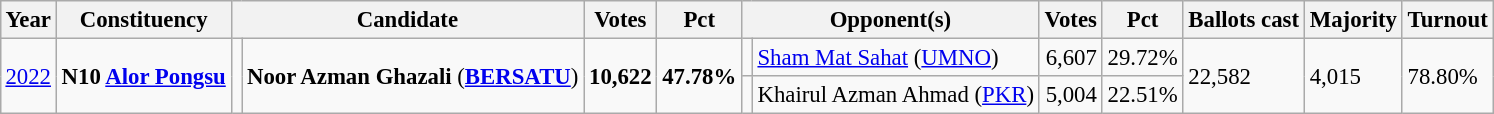<table class="wikitable" style="margin:0.5em ; font-size:95%">
<tr>
<th>Year</th>
<th>Constituency</th>
<th colspan=2>Candidate</th>
<th>Votes</th>
<th>Pct</th>
<th colspan=2>Opponent(s)</th>
<th>Votes</th>
<th>Pct</th>
<th>Ballots cast</th>
<th>Majority</th>
<th>Turnout</th>
</tr>
<tr>
<td rowspan=2><a href='#'>2022</a></td>
<td rowspan=2><strong>N10 <a href='#'>Alor Pongsu</a></strong></td>
<td rowspan=2 bgcolor=></td>
<td rowspan=2><strong>Noor Azman Ghazali</strong> (<a href='#'><strong>BERSATU</strong></a>)</td>
<td rowspan=2 style="text-align:right;"><strong>10,622</strong></td>
<td rowspan=2><strong>47.78%</strong></td>
<td></td>
<td><a href='#'>Sham Mat Sahat</a> (<a href='#'>UMNO</a>)</td>
<td style="text-align:right;">6,607</td>
<td>29.72%</td>
<td rowspan=2>22,582</td>
<td rowspan=2>4,015</td>
<td rowspan=2>78.80%</td>
</tr>
<tr>
<td></td>
<td>Khairul Azman Ahmad (<a href='#'>PKR</a>)</td>
<td style="text-align:right;">5,004</td>
<td>22.51%</td>
</tr>
</table>
